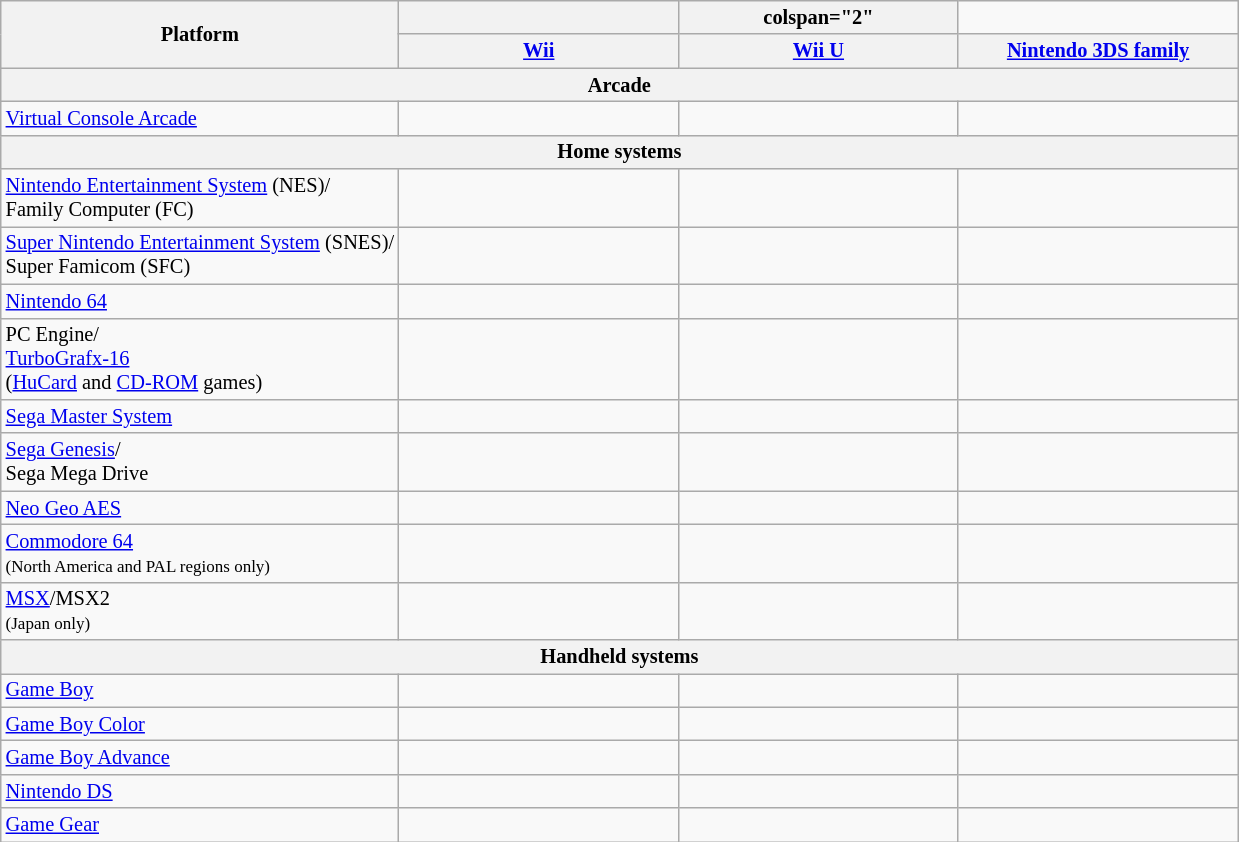<table class="wikitable sortable" style="font-size: 85%;">
<tr>
<th rowspan="2">Platform</th>
<th></th>
<th>colspan="2" </th>
</tr>
<tr>
<th style="width:180px"><a href='#'>Wii</a></th>
<th style="width:180px"><a href='#'>Wii U</a></th>
<th style="width:180px"><a href='#'>Nintendo 3DS family</a></th>
</tr>
<tr>
<th colspan="4">Arcade</th>
</tr>
<tr>
<td><a href='#'>Virtual Console Arcade</a></td>
<td></td>
<td></td>
<td></td>
</tr>
<tr>
<th colspan="4">Home systems</th>
</tr>
<tr>
<td><a href='#'>Nintendo Entertainment System</a> (NES)/<br>Family Computer (FC)</td>
<td></td>
<td></td>
<td></td>
</tr>
<tr>
<td><a href='#'>Super Nintendo Entertainment System</a> (SNES)/<br>Super Famicom (SFC)</td>
<td></td>
<td></td>
<td></td>
</tr>
<tr>
<td><a href='#'>Nintendo 64</a></td>
<td></td>
<td></td>
<td></td>
</tr>
<tr>
<td>PC Engine/<br><a href='#'>TurboGrafx-16</a><br>(<a href='#'>HuCard</a> and <a href='#'>CD-ROM</a> games)</td>
<td></td>
<td></td>
<td></td>
</tr>
<tr>
<td><a href='#'>Sega Master System</a></td>
<td></td>
<td></td>
<td></td>
</tr>
<tr>
<td><a href='#'>Sega Genesis</a>/<br>Sega Mega Drive</td>
<td></td>
<td></td>
<td></td>
</tr>
<tr>
<td><a href='#'>Neo Geo AES</a></td>
<td></td>
<td></td>
<td></td>
</tr>
<tr>
<td><a href='#'>Commodore 64</a><br><small>(North America and PAL regions only)</small></td>
<td></td>
<td></td>
<td></td>
</tr>
<tr>
<td><a href='#'>MSX</a>/MSX2<br><small>(Japan only)</small></td>
<td></td>
<td></td>
<td></td>
</tr>
<tr>
<th colspan="4">Handheld systems</th>
</tr>
<tr>
<td><a href='#'>Game Boy</a></td>
<td></td>
<td></td>
<td></td>
</tr>
<tr>
<td><a href='#'>Game Boy Color</a></td>
<td></td>
<td></td>
<td></td>
</tr>
<tr>
<td><a href='#'>Game Boy Advance</a></td>
<td></td>
<td></td>
<td></td>
</tr>
<tr>
<td><a href='#'>Nintendo DS</a></td>
<td></td>
<td></td>
<td><br></td>
</tr>
<tr>
<td><a href='#'>Game Gear</a></td>
<td></td>
<td></td>
<td></td>
</tr>
</table>
